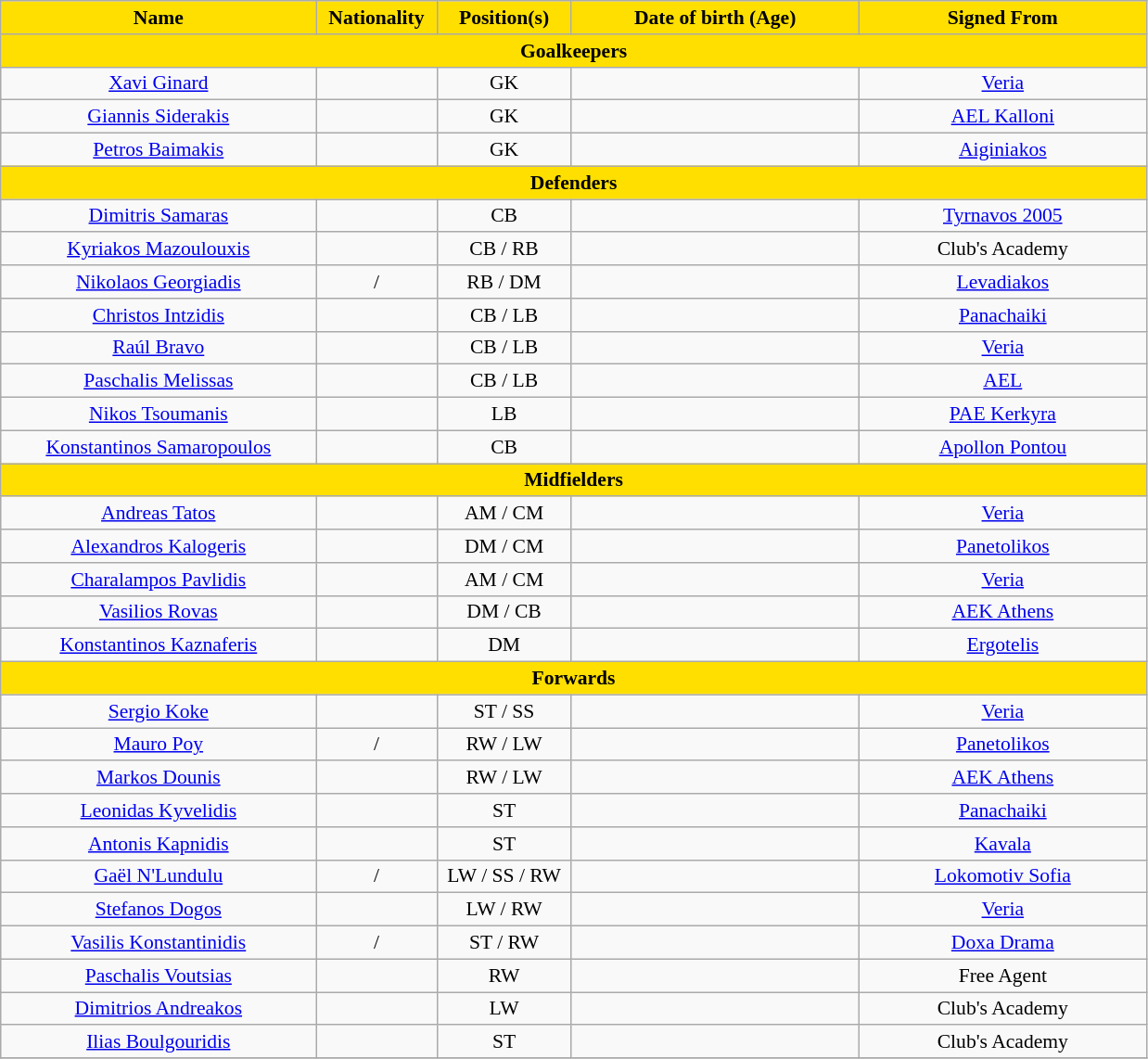<table class="wikitable" style="text-align:center; font-size:90%;">
<tr>
<th style="background:#FFDF00; color:black; text-align:center;"; width=220>Name</th>
<th style="background:#FFDF00; color:black; text-align:center;"; width=80>Nationality</th>
<th style="background:#FFDF00; color:black; text-align:center;"; width=90>Position(s)</th>
<th style="background:#FFDF00; color:black; text-align:center;"; width=200>Date of birth (Age)</th>
<th style="background:#FFDF00; color:black; text-align:center;"; width=200>Signed From</th>
</tr>
<tr>
<th colspan="5" style="background:#FFDF00; color:black; text-align:center"><strong>Goalkeepers</strong></th>
</tr>
<tr>
<td><a href='#'>Xavi Ginard</a></td>
<td></td>
<td>GK</td>
<td></td>
<td> <a href='#'>Veria</a></td>
</tr>
<tr>
<td><a href='#'>Giannis Siderakis</a></td>
<td></td>
<td>GK</td>
<td></td>
<td> <a href='#'>AEL Kalloni</a></td>
</tr>
<tr>
<td><a href='#'>Petros Baimakis</a></td>
<td></td>
<td>GK</td>
<td></td>
<td> <a href='#'>Aiginiakos</a></td>
</tr>
<tr>
<th colspan="5" style="background:#FFDF00; color:black; text-align:center"><strong>Defenders</strong></th>
</tr>
<tr>
<td><a href='#'>Dimitris Samaras</a></td>
<td></td>
<td>CB</td>
<td></td>
<td> <a href='#'>Tyrnavos 2005</a></td>
</tr>
<tr>
<td><a href='#'>Kyriakos Mazoulouxis</a></td>
<td></td>
<td>CB / RB</td>
<td></td>
<td>Club's Academy</td>
</tr>
<tr>
<td><a href='#'>Nikolaos Georgiadis</a></td>
<td> / </td>
<td>RB / DM</td>
<td></td>
<td> <a href='#'>Levadiakos</a></td>
</tr>
<tr>
<td><a href='#'>Christos Intzidis</a></td>
<td></td>
<td>CB / LB</td>
<td></td>
<td> <a href='#'>Panachaiki</a></td>
</tr>
<tr>
<td><a href='#'>Raúl Bravo</a></td>
<td></td>
<td>CB / LB</td>
<td></td>
<td> <a href='#'>Veria</a></td>
</tr>
<tr>
<td><a href='#'>Paschalis Melissas</a></td>
<td></td>
<td>CB / LB</td>
<td></td>
<td> <a href='#'>AEL</a></td>
</tr>
<tr>
<td><a href='#'>Nikos Tsoumanis</a></td>
<td></td>
<td>LB</td>
<td></td>
<td> <a href='#'>PAE Kerkyra</a></td>
</tr>
<tr>
<td><a href='#'>Konstantinos Samaropoulos</a></td>
<td></td>
<td>CB</td>
<td></td>
<td> <a href='#'>Apollon Pontou</a></td>
</tr>
<tr>
<th colspan="5" style="background:#FFDF00; color:black; text-align:center"><strong>Midfielders</strong></th>
</tr>
<tr>
<td><a href='#'>Andreas Tatos</a></td>
<td></td>
<td>AM / CM</td>
<td></td>
<td> <a href='#'>Veria</a></td>
</tr>
<tr>
<td><a href='#'>Alexandros Kalogeris</a></td>
<td></td>
<td>DM / CM</td>
<td></td>
<td> <a href='#'>Panetolikos</a></td>
</tr>
<tr>
<td><a href='#'>Charalampos Pavlidis</a></td>
<td></td>
<td>AM / CM</td>
<td></td>
<td> <a href='#'>Veria</a></td>
</tr>
<tr>
<td><a href='#'>Vasilios Rovas</a></td>
<td></td>
<td>DM / CB</td>
<td></td>
<td> <a href='#'>AEK Athens</a></td>
</tr>
<tr>
<td><a href='#'>Konstantinos Kaznaferis</a></td>
<td></td>
<td>DM</td>
<td></td>
<td> <a href='#'>Ergotelis</a></td>
</tr>
<tr>
<th colspan="5" style="background:#FFDF00; color:black; text-align:center"><strong>Forwards</strong></th>
</tr>
<tr>
<td><a href='#'>Sergio Koke</a></td>
<td></td>
<td>ST / SS</td>
<td></td>
<td> <a href='#'>Veria</a></td>
</tr>
<tr>
<td><a href='#'>Mauro Poy</a></td>
<td> / </td>
<td>RW / LW</td>
<td></td>
<td> <a href='#'>Panetolikos</a></td>
</tr>
<tr>
<td><a href='#'>Markos Dounis</a></td>
<td></td>
<td>RW / LW</td>
<td></td>
<td> <a href='#'>AEK Athens</a></td>
</tr>
<tr>
<td><a href='#'>Leonidas Kyvelidis</a></td>
<td></td>
<td>ST</td>
<td></td>
<td> <a href='#'>Panachaiki</a></td>
</tr>
<tr>
<td><a href='#'>Antonis Kapnidis</a></td>
<td></td>
<td>ST</td>
<td></td>
<td> <a href='#'>Kavala</a></td>
</tr>
<tr>
<td><a href='#'>Gaël N'Lundulu</a></td>
<td> / </td>
<td>LW / SS / RW</td>
<td></td>
<td> <a href='#'>Lokomotiv Sofia</a></td>
</tr>
<tr>
<td><a href='#'>Stefanos Dogos</a></td>
<td></td>
<td>LW / RW</td>
<td></td>
<td> <a href='#'>Veria</a></td>
</tr>
<tr>
<td><a href='#'>Vasilis Konstantinidis</a></td>
<td> / </td>
<td>ST / RW</td>
<td></td>
<td> <a href='#'>Doxa Drama</a></td>
</tr>
<tr>
<td><a href='#'>Paschalis Voutsias</a></td>
<td></td>
<td>RW</td>
<td></td>
<td>Free Agent</td>
</tr>
<tr>
<td><a href='#'>Dimitrios Andreakos</a></td>
<td></td>
<td>LW</td>
<td></td>
<td>Club's Academy</td>
</tr>
<tr>
<td><a href='#'>Ilias Boulgouridis</a></td>
<td></td>
<td>ST</td>
<td></td>
<td>Club's Academy</td>
</tr>
<tr>
</tr>
</table>
